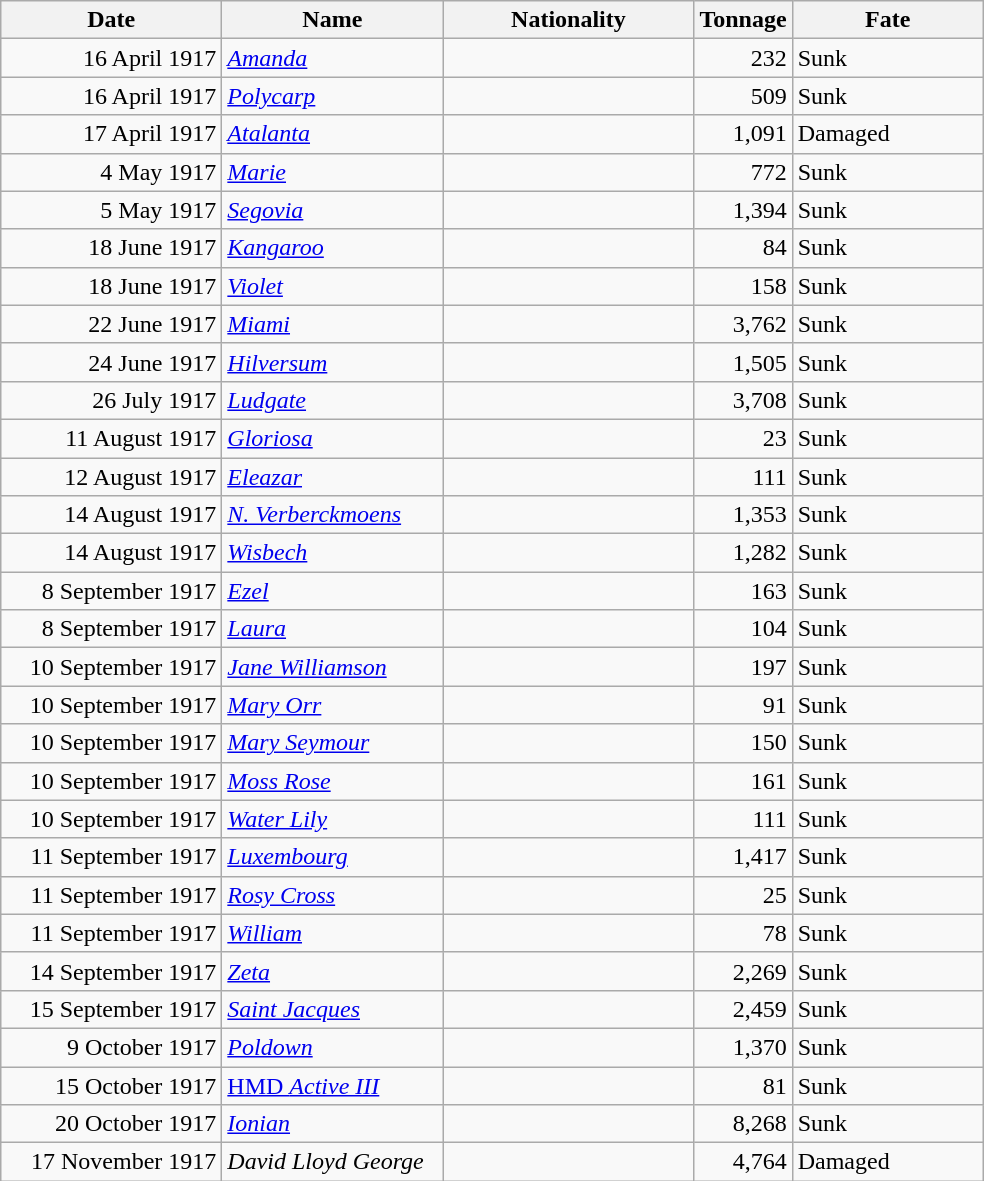<table class="wikitable sortable">
<tr>
<th width="140px">Date</th>
<th width="140px">Name</th>
<th width="160px">Nationality</th>
<th width="25px">Tonnage</th>
<th width="120px">Fate</th>
</tr>
<tr>
<td align="right">16 April 1917</td>
<td align="left"><a href='#'><em>Amanda</em></a></td>
<td align="left"></td>
<td align="right">232</td>
<td align="left">Sunk</td>
</tr>
<tr>
<td align="right">16 April 1917</td>
<td align="left"><a href='#'><em>Polycarp</em></a></td>
<td align="left"></td>
<td align="right">509</td>
<td align="left">Sunk</td>
</tr>
<tr>
<td align="right">17 April 1917</td>
<td align="left"><a href='#'><em>Atalanta</em></a></td>
<td align="left"></td>
<td align="right">1,091</td>
<td align="left">Damaged</td>
</tr>
<tr>
<td align="right">4 May 1917</td>
<td align="left"><a href='#'><em>Marie</em></a></td>
<td align="left"></td>
<td align="right">772</td>
<td align="left">Sunk</td>
</tr>
<tr>
<td align="right">5 May 1917</td>
<td align="left"><a href='#'><em>Segovia</em></a></td>
<td align="left"></td>
<td align="right">1,394</td>
<td align="left">Sunk</td>
</tr>
<tr>
<td align="right">18 June 1917</td>
<td align="left"><a href='#'><em>Kangaroo</em></a></td>
<td align="left"></td>
<td align="right">84</td>
<td align="left">Sunk</td>
</tr>
<tr>
<td align="right">18 June 1917</td>
<td align="left"><a href='#'><em>Violet</em></a></td>
<td align="left"></td>
<td align="right">158</td>
<td align="left">Sunk</td>
</tr>
<tr>
<td align="right">22 June 1917</td>
<td align="left"><a href='#'><em>Miami</em></a></td>
<td align="left"></td>
<td align="right">3,762</td>
<td align="left">Sunk</td>
</tr>
<tr>
<td align="right">24 June 1917</td>
<td align="left"><a href='#'><em>Hilversum</em></a></td>
<td align="left"></td>
<td align="right">1,505</td>
<td align="left">Sunk</td>
</tr>
<tr>
<td align="right">26 July 1917</td>
<td align="left"><a href='#'><em>Ludgate</em></a></td>
<td align="left"></td>
<td align="right">3,708</td>
<td align="left">Sunk</td>
</tr>
<tr>
<td align="right">11 August 1917</td>
<td align="left"><a href='#'><em>Gloriosa</em></a></td>
<td align="left"></td>
<td align="right">23</td>
<td align="left">Sunk</td>
</tr>
<tr>
<td align="right">12 August 1917</td>
<td align="left"><a href='#'><em>Eleazar</em></a></td>
<td align="left"></td>
<td align="right">111</td>
<td align="left">Sunk</td>
</tr>
<tr>
<td align="right">14 August 1917</td>
<td align="left"><a href='#'><em>N. Verberckmoens</em></a></td>
<td align="left"></td>
<td align="right">1,353</td>
<td align="left">Sunk</td>
</tr>
<tr>
<td align="right">14 August 1917</td>
<td align="left"><a href='#'><em>Wisbech</em></a></td>
<td align="left"></td>
<td align="right">1,282</td>
<td align="left">Sunk</td>
</tr>
<tr>
<td align="right">8 September 1917</td>
<td align="left"><a href='#'><em>Ezel</em></a></td>
<td align="left"></td>
<td align="right">163</td>
<td align="left">Sunk</td>
</tr>
<tr>
<td align="right">8 September 1917</td>
<td align="left"><a href='#'><em>Laura</em></a></td>
<td align="left"></td>
<td align="right">104</td>
<td align="left">Sunk</td>
</tr>
<tr>
<td align="right">10 September 1917</td>
<td align="left"><a href='#'><em>Jane Williamson</em></a></td>
<td align="left"></td>
<td align="right">197</td>
<td align="left">Sunk</td>
</tr>
<tr>
<td align="right">10 September 1917</td>
<td align="left"><a href='#'><em>Mary Orr</em></a></td>
<td align="left"></td>
<td align="right">91</td>
<td align="left">Sunk</td>
</tr>
<tr>
<td align="right">10 September 1917</td>
<td align="left"><a href='#'><em>Mary Seymour</em></a></td>
<td align="left"></td>
<td align="right">150</td>
<td align="left">Sunk</td>
</tr>
<tr>
<td align="right">10 September 1917</td>
<td align="left"><a href='#'><em>Moss Rose</em></a></td>
<td align="left"></td>
<td align="right">161</td>
<td align="left">Sunk</td>
</tr>
<tr>
<td align="right">10 September 1917</td>
<td align="left"><a href='#'><em>Water Lily</em></a></td>
<td align="left"></td>
<td align="right">111</td>
<td align="left">Sunk</td>
</tr>
<tr>
<td align="right">11 September 1917</td>
<td align="left"><a href='#'><em>Luxembourg</em></a></td>
<td align="left"></td>
<td align="right">1,417</td>
<td align="left">Sunk</td>
</tr>
<tr>
<td align="right">11 September 1917</td>
<td align="left"><a href='#'><em>Rosy Cross</em></a></td>
<td align="left"></td>
<td align="right">25</td>
<td align="left">Sunk</td>
</tr>
<tr>
<td align="right">11 September 1917</td>
<td align="left"><a href='#'><em>William</em></a></td>
<td align="left"></td>
<td align="right">78</td>
<td align="left">Sunk</td>
</tr>
<tr>
<td align="right">14 September 1917</td>
<td align="left"><a href='#'><em>Zeta</em></a></td>
<td align="left"></td>
<td align="right">2,269</td>
<td align="left">Sunk</td>
</tr>
<tr>
<td align="right">15 September 1917</td>
<td align="left"><a href='#'><em>Saint Jacques</em></a></td>
<td align="left"></td>
<td align="right">2,459</td>
<td align="left">Sunk</td>
</tr>
<tr>
<td align="right">9 October 1917</td>
<td align="left"><a href='#'><em>Poldown</em></a></td>
<td align="left"></td>
<td align="right">1,370</td>
<td align="left">Sunk</td>
</tr>
<tr>
<td align="right">15 October 1917</td>
<td align="left"><a href='#'>HMD <em>Active III</em></a></td>
<td align="left"></td>
<td align="right">81</td>
<td align="left">Sunk</td>
</tr>
<tr>
<td align="right">20 October 1917</td>
<td align="left"><a href='#'><em>Ionian</em></a></td>
<td align="left"></td>
<td align="right">8,268</td>
<td align="left">Sunk</td>
</tr>
<tr>
<td align="right">17 November 1917</td>
<td align="left"><em>David Lloyd George</em></td>
<td align="left"></td>
<td align="right">4,764</td>
<td align="left">Damaged</td>
</tr>
</table>
